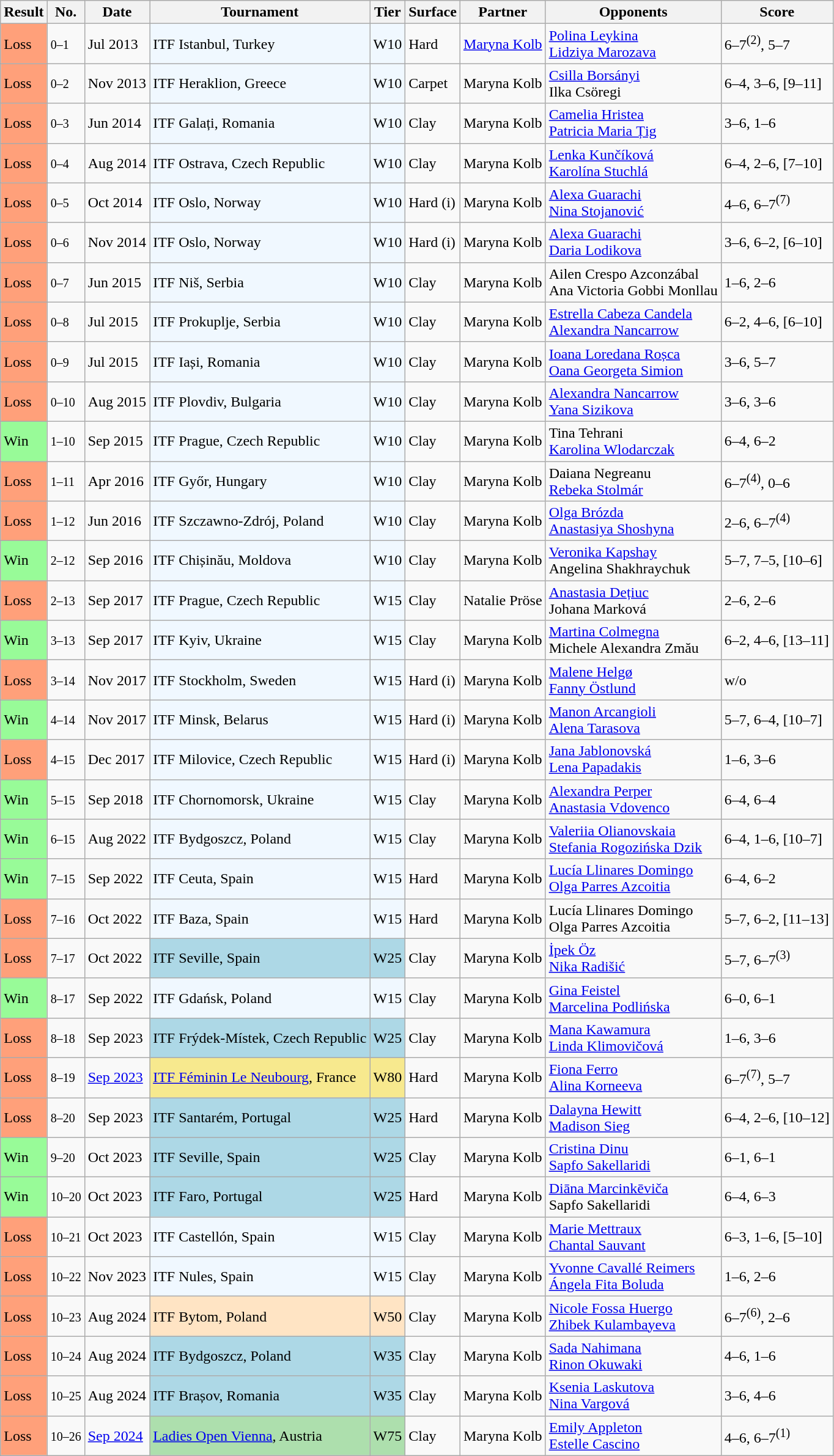<table class="sortable wikitable">
<tr>
<th>Result</th>
<th>No.</th>
<th>Date</th>
<th>Tournament</th>
<th>Tier</th>
<th>Surface</th>
<th>Partner</th>
<th>Opponents</th>
<th class="unsortable">Score</th>
</tr>
<tr>
<td style="background:#ffa07a;">Loss</td>
<td><small>0–1</small></td>
<td>Jul 2013</td>
<td style="background:#f0f8ff;">ITF Istanbul, Turkey</td>
<td style="background:#f0f8ff;">W10</td>
<td>Hard</td>
<td> <a href='#'>Maryna Kolb</a></td>
<td> <a href='#'>Polina Leykina</a> <br>  <a href='#'>Lidziya Marozava</a></td>
<td>6–7<sup>(2)</sup>, 5–7</td>
</tr>
<tr>
<td style="background:#ffa07a;">Loss</td>
<td><small>0–2</small></td>
<td>Nov 2013</td>
<td style="background:#f0f8ff;">ITF Heraklion, Greece</td>
<td style="background:#f0f8ff;">W10</td>
<td>Carpet</td>
<td> Maryna Kolb</td>
<td> <a href='#'>Csilla Borsányi</a> <br>  Ilka Csöregi</td>
<td>6–4, 3–6, [9–11]</td>
</tr>
<tr>
<td style="background:#ffa07a;">Loss</td>
<td><small>0–3</small></td>
<td>Jun 2014</td>
<td style="background:#f0f8ff;">ITF Galați, Romania</td>
<td style="background:#f0f8ff;">W10</td>
<td>Clay</td>
<td> Maryna Kolb</td>
<td> <a href='#'>Camelia Hristea</a> <br>  <a href='#'>Patricia Maria Țig</a></td>
<td>3–6, 1–6</td>
</tr>
<tr>
<td style="background:#ffa07a;">Loss</td>
<td><small>0–4</small></td>
<td>Aug 2014</td>
<td style="background:#f0f8ff;">ITF Ostrava, Czech Republic</td>
<td style="background:#f0f8ff;">W10</td>
<td>Clay</td>
<td> Maryna Kolb</td>
<td> <a href='#'>Lenka Kunčíková</a> <br>  <a href='#'>Karolína Stuchlá</a></td>
<td>6–4, 2–6, [7–10]</td>
</tr>
<tr>
<td style="background:#ffa07a;">Loss</td>
<td><small>0–5</small></td>
<td>Oct 2014</td>
<td style="background:#f0f8ff;">ITF Oslo, Norway</td>
<td style="background:#f0f8ff;">W10</td>
<td>Hard (i)</td>
<td> Maryna Kolb</td>
<td> <a href='#'>Alexa Guarachi</a> <br>  <a href='#'>Nina Stojanović</a></td>
<td>4–6, 6–7<sup>(7)</sup></td>
</tr>
<tr>
<td style="background:#ffa07a;">Loss</td>
<td><small>0–6</small></td>
<td>Nov 2014</td>
<td style="background:#f0f8ff;">ITF Oslo, Norway</td>
<td style="background:#f0f8ff;">W10</td>
<td>Hard (i)</td>
<td> Maryna Kolb</td>
<td> <a href='#'>Alexa Guarachi</a> <br>  <a href='#'>Daria Lodikova</a></td>
<td>3–6, 6–2, [6–10]</td>
</tr>
<tr>
<td style="background:#ffa07a;">Loss</td>
<td><small>0–7</small></td>
<td>Jun 2015</td>
<td style="background:#f0f8ff;">ITF Niš, Serbia</td>
<td style="background:#f0f8ff;">W10</td>
<td>Clay</td>
<td> Maryna Kolb</td>
<td> Ailen Crespo Azconzábal <br>  Ana Victoria Gobbi Monllau</td>
<td>1–6, 2–6</td>
</tr>
<tr>
<td style="background:#ffa07a;">Loss</td>
<td><small>0–8</small></td>
<td>Jul 2015</td>
<td style="background:#f0f8ff;">ITF Prokuplje, Serbia</td>
<td style="background:#f0f8ff;">W10</td>
<td>Clay</td>
<td> Maryna Kolb</td>
<td> <a href='#'>Estrella Cabeza Candela</a> <br>  <a href='#'>Alexandra Nancarrow</a></td>
<td>6–2, 4–6, [6–10]</td>
</tr>
<tr>
<td style="background:#ffa07a;">Loss</td>
<td><small>0–9</small></td>
<td>Jul 2015</td>
<td style="background:#f0f8ff;">ITF Iași, Romania</td>
<td style="background:#f0f8ff;">W10</td>
<td>Clay</td>
<td> Maryna Kolb</td>
<td> <a href='#'>Ioana Loredana Roșca</a><br> <a href='#'>Oana Georgeta Simion</a></td>
<td>3–6, 5–7</td>
</tr>
<tr>
<td style="background:#ffa07a;">Loss</td>
<td><small>0–10</small></td>
<td>Aug 2015</td>
<td style="background:#f0f8ff;">ITF Plovdiv, Bulgaria</td>
<td style="background:#f0f8ff;">W10</td>
<td>Clay</td>
<td> Maryna Kolb</td>
<td> <a href='#'>Alexandra Nancarrow</a><br> <a href='#'>Yana Sizikova</a></td>
<td>3–6, 3–6</td>
</tr>
<tr>
<td style="background:#98fb98;">Win</td>
<td><small>1–10</small></td>
<td>Sep 2015</td>
<td style="background:#f0f8ff;">ITF Prague, Czech Republic</td>
<td style="background:#f0f8ff;">W10</td>
<td>Clay</td>
<td> Maryna Kolb</td>
<td> Tina Tehrani <br>  <a href='#'>Karolina Wlodarczak</a></td>
<td>6–4, 6–2</td>
</tr>
<tr>
<td style="background:#ffa07a;">Loss</td>
<td><small>1–11</small></td>
<td>Apr 2016</td>
<td style="background:#f0f8ff;">ITF Győr, Hungary</td>
<td style="background:#f0f8ff;">W10</td>
<td>Clay</td>
<td> Maryna Kolb</td>
<td> Daiana Negreanu <br>  <a href='#'>Rebeka Stolmár</a></td>
<td>6–7<sup>(4)</sup>, 0–6</td>
</tr>
<tr>
<td style="background:#ffa07a;">Loss</td>
<td><small>1–12</small></td>
<td>Jun 2016</td>
<td style="background:#f0f8ff;">ITF Szczawno-Zdrój, Poland</td>
<td style="background:#f0f8ff;">W10</td>
<td>Clay</td>
<td> Maryna Kolb</td>
<td> <a href='#'>Olga Brózda</a> <br>  <a href='#'>Anastasiya Shoshyna</a></td>
<td>2–6, 6–7<sup>(4)</sup></td>
</tr>
<tr>
<td style="background:#98fb98;">Win</td>
<td><small>2–12</small></td>
<td>Sep 2016</td>
<td style="background:#f0f8ff;">ITF Chișinău, Moldova</td>
<td style="background:#f0f8ff;">W10</td>
<td>Clay</td>
<td> Maryna Kolb</td>
<td> <a href='#'>Veronika Kapshay</a> <br>  Angelina Shakhraychuk</td>
<td>5–7, 7–5, [10–6]</td>
</tr>
<tr>
<td style=background:#FFA07A>Loss</td>
<td><small>2–13</small></td>
<td>Sep 2017</td>
<td style=background:#f0f8ff;>ITF Prague, Czech Republic</td>
<td style=background:#f0f8ff;>W15</td>
<td>Clay</td>
<td> Natalie Pröse</td>
<td> <a href='#'>Anastasia Dețiuc</a> <br>  Johana Marková</td>
<td>2–6, 2–6</td>
</tr>
<tr>
<td style="background:#98fb98;">Win</td>
<td><small>3–13</small></td>
<td>Sep 2017</td>
<td bgcolor=f0f8ff>ITF Kyiv, Ukraine</td>
<td bgcolor=f0f8ff>W15</td>
<td>Clay</td>
<td> Maryna Kolb</td>
<td> <a href='#'>Martina Colmegna</a> <br>  Michele Alexandra Zmău</td>
<td>6–2, 4–6, [13–11]</td>
</tr>
<tr>
<td style=background:#FFA07A>Loss</td>
<td><small>3–14</small></td>
<td>Nov 2017</td>
<td style="background:#f0f8ff;">ITF Stockholm, Sweden</td>
<td style="background:#f0f8ff;">W15</td>
<td>Hard (i)</td>
<td> Maryna Kolb</td>
<td> <a href='#'>Malene Helgø</a> <br>  <a href='#'>Fanny Östlund</a></td>
<td>w/o</td>
</tr>
<tr>
<td style="background:#98fb98;">Win</td>
<td><small>4–14</small></td>
<td>Nov 2017</td>
<td style="background:#f0f8ff;">ITF Minsk, Belarus</td>
<td style="background:#f0f8ff;">W15</td>
<td>Hard (i)</td>
<td> Maryna Kolb</td>
<td> <a href='#'>Manon Arcangioli</a> <br>  <a href='#'>Alena Tarasova</a></td>
<td>5–7, 6–4, [10–7]</td>
</tr>
<tr>
<td style="background:#ffa07a;">Loss</td>
<td><small>4–15</small></td>
<td>Dec 2017</td>
<td bgcolor=f0f8ff>ITF Milovice, Czech Republic</td>
<td bgcolor=f0f8ff>W15</td>
<td>Hard (i)</td>
<td> Maryna Kolb</td>
<td> <a href='#'>Jana Jablonovská</a> <br>  <a href='#'>Lena Papadakis</a></td>
<td>1–6, 3–6</td>
</tr>
<tr>
<td style="background:#98fb98;">Win</td>
<td><small>5–15</small></td>
<td>Sep 2018</td>
<td bgcolor=f0f8ff>ITF Chornomorsk, Ukraine</td>
<td bgcolor=f0f8ff>W15</td>
<td>Clay</td>
<td> Maryna Kolb</td>
<td> <a href='#'>Alexandra Perper</a> <br>  <a href='#'>Anastasia Vdovenco</a></td>
<td>6–4, 6–4</td>
</tr>
<tr>
<td style="background:#98fb98;">Win</td>
<td><small>6–15</small></td>
<td>Aug 2022</td>
<td style="background:#f0f8ff;">ITF Bydgoszcz, Poland</td>
<td style="background:#f0f8ff;">W15</td>
<td>Clay</td>
<td> Maryna Kolb</td>
<td> <a href='#'>Valeriia Olianovskaia</a> <br> <a href='#'>Stefania Rogozińska Dzik</a></td>
<td>6–4, 1–6, [10–7]</td>
</tr>
<tr>
<td style="background:#98fb98;">Win</td>
<td><small>7–15</small></td>
<td>Sep 2022</td>
<td style="background:#f0f8ff;">ITF Ceuta, Spain</td>
<td style="background:#f0f8ff;">W15</td>
<td>Hard</td>
<td> Maryna Kolb</td>
<td> <a href='#'>Lucía Llinares Domingo</a> <br> <a href='#'>Olga Parres Azcoitia</a></td>
<td>6–4, 6–2</td>
</tr>
<tr>
<td style="background:#ffa07a;">Loss</td>
<td><small>7–16</small></td>
<td>Oct 2022</td>
<td style="background:#f0f8ff;">ITF Baza, Spain</td>
<td style="background:#f0f8ff;">W15</td>
<td>Hard</td>
<td> Maryna Kolb</td>
<td> Lucía Llinares Domingo <br> Olga Parres Azcoitia</td>
<td>5–7, 6–2, [11–13]</td>
</tr>
<tr>
<td style="background:#ffa07a;">Loss</td>
<td><small>7–17</small></td>
<td>Oct 2022</td>
<td bgcolor=lightblue>ITF Seville, Spain</td>
<td bgcolor=lightblue>W25</td>
<td>Clay</td>
<td> Maryna Kolb</td>
<td> <a href='#'>İpek Öz</a> <br>  <a href='#'>Nika Radišić</a></td>
<td>5–7, 6–7<sup>(3)</sup></td>
</tr>
<tr>
<td style="background:#98fb98;">Win</td>
<td><small>8–17</small></td>
<td>Sep 2022</td>
<td style="background:#f0f8ff;">ITF Gdańsk, Poland</td>
<td style="background:#f0f8ff;">W15</td>
<td>Clay</td>
<td> Maryna Kolb</td>
<td> <a href='#'>Gina Feistel</a> <br> <a href='#'>Marcelina Podlińska</a></td>
<td>6–0, 6–1</td>
</tr>
<tr>
<td style="background:#ffa07a;">Loss</td>
<td><small>8–18</small></td>
<td>Sep 2023</td>
<td style="background:lightblue;">ITF Frýdek-Místek, Czech Republic</td>
<td style="background:lightblue;">W25</td>
<td>Clay</td>
<td> Maryna Kolb</td>
<td> <a href='#'>Mana Kawamura</a> <br> <a href='#'>Linda Klimovičová</a></td>
<td>1–6, 3–6</td>
</tr>
<tr>
<td style="background:#ffa07a;">Loss</td>
<td><small>8–19</small></td>
<td><a href='#'>Sep 2023</a></td>
<td bgcolor=f7e98e><a href='#'>ITF Féminin Le Neubourg</a>, France</td>
<td bgcolor=f7e98e>W80</td>
<td>Hard</td>
<td> Maryna Kolb</td>
<td> <a href='#'>Fiona Ferro</a> <br>  <a href='#'>Alina Korneeva</a></td>
<td>6–7<sup>(7)</sup>, 5–7</td>
</tr>
<tr>
<td style="background:#ffa07a;">Loss</td>
<td><small>8–20</small></td>
<td>Sep 2023</td>
<td style="background:lightblue;">ITF Santarém, Portugal</td>
<td style="background:lightblue;">W25</td>
<td>Hard</td>
<td> Maryna Kolb</td>
<td> <a href='#'>Dalayna Hewitt</a> <br>  <a href='#'>Madison Sieg</a></td>
<td>6–4, 2–6, [10–12]</td>
</tr>
<tr>
<td style="background:#98fb98;">Win</td>
<td><small>9–20</small></td>
<td>Oct 2023</td>
<td style="background:lightblue;">ITF Seville, Spain</td>
<td style="background:lightblue;">W25</td>
<td>Clay</td>
<td> Maryna Kolb</td>
<td> <a href='#'>Cristina Dinu</a> <br> <a href='#'>Sapfo Sakellaridi</a></td>
<td>6–1, 6–1</td>
</tr>
<tr>
<td style="background:#98fb98;">Win</td>
<td><small>10–20</small></td>
<td>Oct 2023</td>
<td style="background:lightblue;">ITF Faro, Portugal</td>
<td style="background:lightblue;">W25</td>
<td>Hard</td>
<td> Maryna Kolb</td>
<td> <a href='#'>Diāna Marcinkēviča</a> <br> Sapfo Sakellaridi</td>
<td>6–4, 6–3</td>
</tr>
<tr>
<td style="background:#ffa07a;">Loss</td>
<td><small>10–21</small></td>
<td>Oct 2023</td>
<td style="background:#f0f8ff;">ITF Castellón, Spain</td>
<td style="background:#f0f8ff;">W15</td>
<td>Clay</td>
<td> Maryna Kolb</td>
<td> <a href='#'>Marie Mettraux</a> <br> <a href='#'>Chantal Sauvant</a></td>
<td>6–3, 1–6, [5–10]</td>
</tr>
<tr>
<td style="background:#ffa07a;">Loss</td>
<td><small>10–22</small></td>
<td>Nov 2023</td>
<td style="background:#f0f8ff;">ITF Nules, Spain</td>
<td style="background:#f0f8ff;">W15</td>
<td>Clay</td>
<td> Maryna Kolb</td>
<td> <a href='#'>Yvonne Cavallé Reimers</a> <br> <a href='#'>Ángela Fita Boluda</a></td>
<td>1–6, 2–6</td>
</tr>
<tr>
<td style="background:#ffa07a;">Loss</td>
<td><small>10–23</small></td>
<td>Aug 2024</td>
<td style="background:#ffe4c4;">ITF Bytom, Poland</td>
<td style="background:#ffe4c4;">W50</td>
<td>Clay</td>
<td> Maryna Kolb</td>
<td> <a href='#'>Nicole Fossa Huergo</a> <br>  <a href='#'>Zhibek Kulambayeva</a></td>
<td>6–7<sup>(6)</sup>, 2–6</td>
</tr>
<tr>
<td style="background:#ffa07a;">Loss</td>
<td><small>10–24</small></td>
<td>Aug 2024</td>
<td style="background:lightblue;">ITF Bydgoszcz, Poland</td>
<td style="background:lightblue;">W35</td>
<td>Clay</td>
<td> Maryna Kolb</td>
<td> <a href='#'>Sada Nahimana</a> <br>  <a href='#'>Rinon Okuwaki</a></td>
<td>4–6, 1–6</td>
</tr>
<tr>
<td style="background:#ffa07a;">Loss</td>
<td><small>10–25</small></td>
<td>Aug 2024</td>
<td style="background:lightblue;">ITF Brașov, Romania</td>
<td style="background:lightblue;">W35</td>
<td>Clay</td>
<td> Maryna Kolb</td>
<td> <a href='#'>Ksenia Laskutova</a> <br>  <a href='#'>Nina Vargová</a></td>
<td>3–6, 4–6</td>
</tr>
<tr>
<td style="background:#ffa07a;">Loss</td>
<td><small>10–26</small></td>
<td><a href='#'>Sep 2024</a></td>
<td style="background:#addfad;"><a href='#'>Ladies Open Vienna</a>, Austria</td>
<td style="background:#addfad;">W75</td>
<td>Clay</td>
<td> Maryna Kolb</td>
<td> <a href='#'>Emily Appleton</a> <br>  <a href='#'>Estelle Cascino</a></td>
<td>4–6, 6–7<sup>(1)</sup></td>
</tr>
</table>
